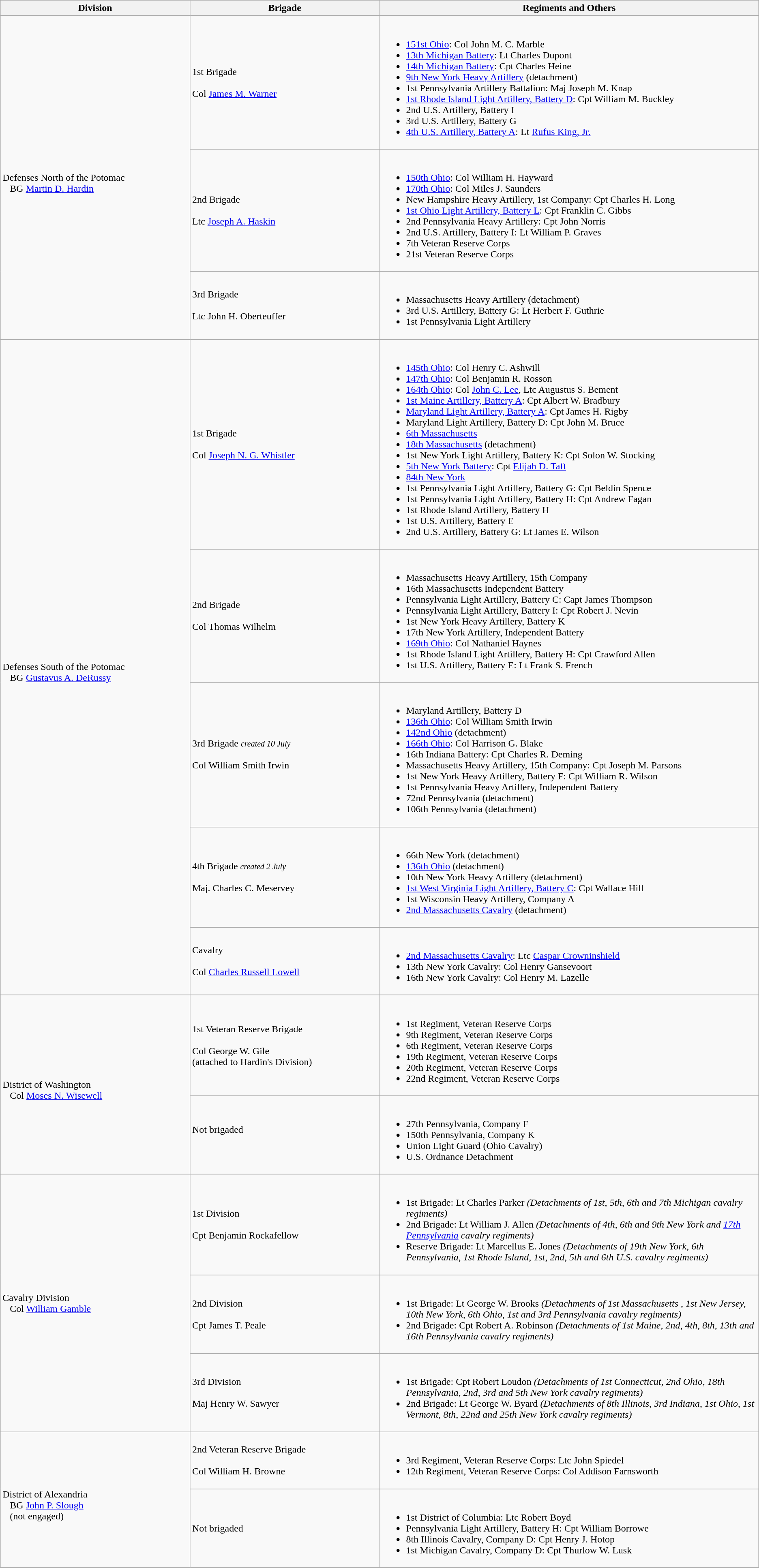<table class="wikitable">
<tr>
<th width=25%>Division</th>
<th width=25%>Brigade</th>
<th>Regiments and Others</th>
</tr>
<tr>
<td rowspan=3><br>Defenses North of the Potomac
<br>  
BG <a href='#'>Martin D. Hardin</a></td>
<td>1st Brigade<br><br>
Col <a href='#'>James M. Warner</a></td>
<td><br><ul><li><a href='#'>151st Ohio</a>: Col John M. C. Marble</li><li><a href='#'>13th Michigan Battery</a>: Lt Charles Dupont</li><li><a href='#'>14th Michigan Battery</a>: Cpt Charles Heine</li><li><a href='#'>9th New York Heavy Artillery</a> (detachment)</li><li>1st Pennsylvania Artillery Battalion: Maj Joseph M. Knap</li><li><a href='#'>1st Rhode Island Light Artillery, Battery D</a>: Cpt William M. Buckley</li><li>2nd U.S. Artillery, Battery I</li><li>3rd U.S. Artillery, Battery G</li><li><a href='#'>4th U.S. Artillery, Battery A</a>: Lt <a href='#'>Rufus King, Jr.</a></li></ul></td>
</tr>
<tr>
<td>2nd Brigade<br><br>
Ltc <a href='#'>Joseph A. Haskin</a></td>
<td><br><ul><li><a href='#'>150th Ohio</a>: Col William H. Hayward</li><li><a href='#'>170th Ohio</a>: Col Miles J. Saunders</li><li>New Hampshire Heavy Artillery, 1st Company: Cpt Charles H. Long</li><li><a href='#'>1st Ohio Light Artillery, Battery L</a>: Cpt Franklin C. Gibbs</li><li>2nd Pennsylvania Heavy Artillery: Cpt John Norris</li><li>2nd U.S. Artillery, Battery I: Lt William P. Graves</li><li>7th Veteran Reserve Corps</li><li>21st Veteran Reserve Corps</li></ul></td>
</tr>
<tr>
<td>3rd Brigade<br><br>
Ltc John H. Oberteuffer</td>
<td><br><ul><li>Massachusetts Heavy Artillery (detachment)</li><li>3rd U.S. Artillery, Battery G: Lt Herbert F. Guthrie</li><li>1st Pennsylvania Light Artillery</li></ul></td>
</tr>
<tr>
<td rowspan=5><br>Defenses South of the Potomac
<br>  
BG <a href='#'>Gustavus A. DeRussy</a><br></td>
<td>1st Brigade<br><br>
Col <a href='#'>Joseph N. G. Whistler</a></td>
<td><br><ul><li><a href='#'>145th Ohio</a>: Col Henry C. Ashwill</li><li><a href='#'>147th Ohio</a>: Col Benjamin R. Rosson</li><li><a href='#'>164th Ohio</a>: Col <a href='#'>John C. Lee</a>, Ltc Augustus S. Bement</li><li><a href='#'>1st Maine Artillery, Battery A</a>: Cpt Albert W. Bradbury</li><li><a href='#'>Maryland Light Artillery, Battery A</a>: Cpt James H. Rigby</li><li>Maryland Light Artillery, Battery D: Cpt John M. Bruce</li><li><a href='#'>6th Massachusetts</a></li><li><a href='#'>18th Massachusetts</a> (detachment)</li><li>1st New York Light Artillery, Battery K: Cpt Solon W. Stocking</li><li><a href='#'>5th New York Battery</a>: Cpt <a href='#'>Elijah D. Taft</a></li><li><a href='#'>84th New York</a></li><li>1st Pennsylvania Light Artillery, Battery G: Cpt Beldin Spence</li><li>1st Pennsylvania Light Artillery, Battery H: Cpt Andrew Fagan</li><li>1st Rhode Island Artillery, Battery H</li><li>1st U.S. Artillery, Battery E</li><li>2nd U.S. Artillery, Battery G: Lt James E. Wilson</li></ul></td>
</tr>
<tr>
<td>2nd Brigade<br><br>
Col Thomas Wilhelm</td>
<td><br><ul><li>Massachusetts Heavy Artillery, 15th Company</li><li>16th Massachusetts Independent Battery</li><li>Pennsylvania Light Artillery, Battery C: Capt James Thompson</li><li>Pennsylvania Light Artillery, Battery I: Cpt Robert J. Nevin</li><li>1st New York Heavy Artillery, Battery K</li><li>17th New York Artillery, Independent Battery</li><li><a href='#'>169th Ohio</a>: Col Nathaniel Haynes</li><li>1st Rhode Island Light Artillery, Battery H: Cpt Crawford Allen</li><li>1st U.S. Artillery, Battery E: Lt Frank S. French</li></ul></td>
</tr>
<tr>
<td>3rd Brigade <small><em>created 10 July</em></small><br><br>
Col William Smith Irwin</td>
<td><br><ul><li>Maryland Artillery, Battery D</li><li><a href='#'>136th Ohio</a>: Col William Smith Irwin</li><li><a href='#'>142nd Ohio</a> (detachment)</li><li><a href='#'>166th Ohio</a>: Col Harrison G. Blake</li><li>16th Indiana Battery: Cpt Charles R. Deming</li><li>Massachusetts Heavy Artillery, 15th Company: Cpt Joseph M. Parsons</li><li>1st New York Heavy Artillery, Battery F: Cpt William R. Wilson</li><li>1st Pennsylvania Heavy Artillery, Independent Battery</li><li>72nd Pennsylvania (detachment)</li><li>106th Pennsylvania (detachment)</li></ul></td>
</tr>
<tr>
<td>4th Brigade <small><em>created 2 July</em></small><br><br>
Maj. Charles C. Meservey</td>
<td><br><ul><li>66th New York (detachment)</li><li><a href='#'>136th Ohio</a> (detachment)</li><li>10th New York Heavy Artillery (detachment)</li><li><a href='#'>1st West Virginia Light Artillery, Battery C</a>: Cpt Wallace Hill</li><li>1st Wisconsin Heavy Artillery, Company A</li><li><a href='#'>2nd Massachusetts Cavalry</a> (detachment)</li></ul></td>
</tr>
<tr>
<td>Cavalry<br><br>
Col <a href='#'>Charles Russell Lowell</a></td>
<td><br><ul><li><a href='#'>2nd Massachusetts Cavalry</a>: Ltc <a href='#'>Caspar Crowninshield</a></li><li>13th New York Cavalry: Col Henry Gansevoort</li><li>16th New York Cavalry: Col Henry M. Lazelle</li></ul></td>
</tr>
<tr>
<td rowspan=2><br>District of Washington
<br>  
Col <a href='#'>Moses N. Wisewell</a><br></td>
<td>1st Veteran Reserve Brigade<br><br>
Col George W. Gile<br>(attached to Hardin's Division)</td>
<td><br><ul><li>1st Regiment, Veteran Reserve Corps</li><li>9th Regiment, Veteran Reserve Corps</li><li>6th Regiment, Veteran Reserve Corps</li><li>19th Regiment, Veteran Reserve Corps</li><li>20th Regiment, Veteran Reserve Corps</li><li>22nd Regiment, Veteran Reserve Corps</li></ul></td>
</tr>
<tr>
<td>Not brigaded<br><br></td>
<td><br><ul><li>27th Pennsylvania, Company F</li><li>150th Pennsylvania, Company K</li><li>Union Light Guard (Ohio Cavalry)</li><li>U.S. Ordnance Detachment</li></ul></td>
</tr>
<tr>
<td rowspan=3><br>Cavalry Division
<br>  
Col <a href='#'>William Gamble</a><br>
  </td>
<td>1st Division<br><br>
Cpt Benjamin Rockafellow</td>
<td><br><ul><li>1st Brigade: Lt Charles Parker <em>(Detachments of 1st, 5th, 6th and 7th Michigan cavalry regiments)</em></li><li>2nd Brigade: Lt William J. Allen <em>(Detachments of 4th, 6th and 9th New York and <a href='#'>17th Pennsylvania</a> cavalry regiments)</em></li><li>Reserve Brigade: Lt Marcellus E. Jones <em>(Detachments of 19th New York, 6th Pennsylvania, 1st Rhode Island, 1st, 2nd, 5th and 6th U.S. cavalry regiments)</em></li></ul></td>
</tr>
<tr>
<td>2nd Division<br><br>
Cpt James T. Peale</td>
<td><br><ul><li>1st Brigade: Lt George W. Brooks <em>(Detachments of 1st Massachusetts , 1st New Jersey, 10th New York, 6th Ohio, 1st and 3rd Pennsylvania cavalry regiments)</em></li><li>2nd Brigade: Cpt Robert A. Robinson <em>(Detachments of 1st Maine, 2nd, 4th, 8th, 13th and 16th Pennsylvania cavalry regiments)</em></li></ul></td>
</tr>
<tr>
<td>3rd Division<br><br>
Maj Henry W. Sawyer</td>
<td><br><ul><li>1st Brigade: Cpt Robert Loudon <em>(Detachments of 1st Connecticut, 2nd Ohio, 18th Pennsylvania, 2nd, 3rd and 5th New York cavalry regiments)</em></li><li>2nd Brigade: Lt George W. Byard <em>(Detachments of 8th Illinois, 3rd Indiana, 1st Ohio, 1st Vermont, 8th, 22nd and 25th New York cavalry regiments)</em></li></ul></td>
</tr>
<tr>
<td rowspan=2><br>District of Alexandria
<br>  
BG <a href='#'>John P. Slough</a><br>
   (not engaged)</td>
<td>2nd Veteran Reserve Brigade<br><br>
Col William H. Browne</td>
<td><br><ul><li>3rd Regiment, Veteran Reserve Corps: Ltc John Spiedel</li><li>12th Regiment, Veteran Reserve Corps: Col Addison Farnsworth</li></ul></td>
</tr>
<tr>
<td>Not brigaded</td>
<td><br><ul><li>1st District of Columbia: Ltc Robert Boyd</li><li>Pennsylvania Light Artillery, Battery H: Cpt William Borrowe</li><li>8th Illinois Cavalry, Company D: Cpt Henry J. Hotop</li><li>1st Michigan Cavalry, Company D: Cpt Thurlow W. Lusk</li></ul></td>
</tr>
</table>
